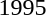<table>
<tr>
<td>1995</td>
<td></td>
<td></td>
<td></td>
</tr>
</table>
